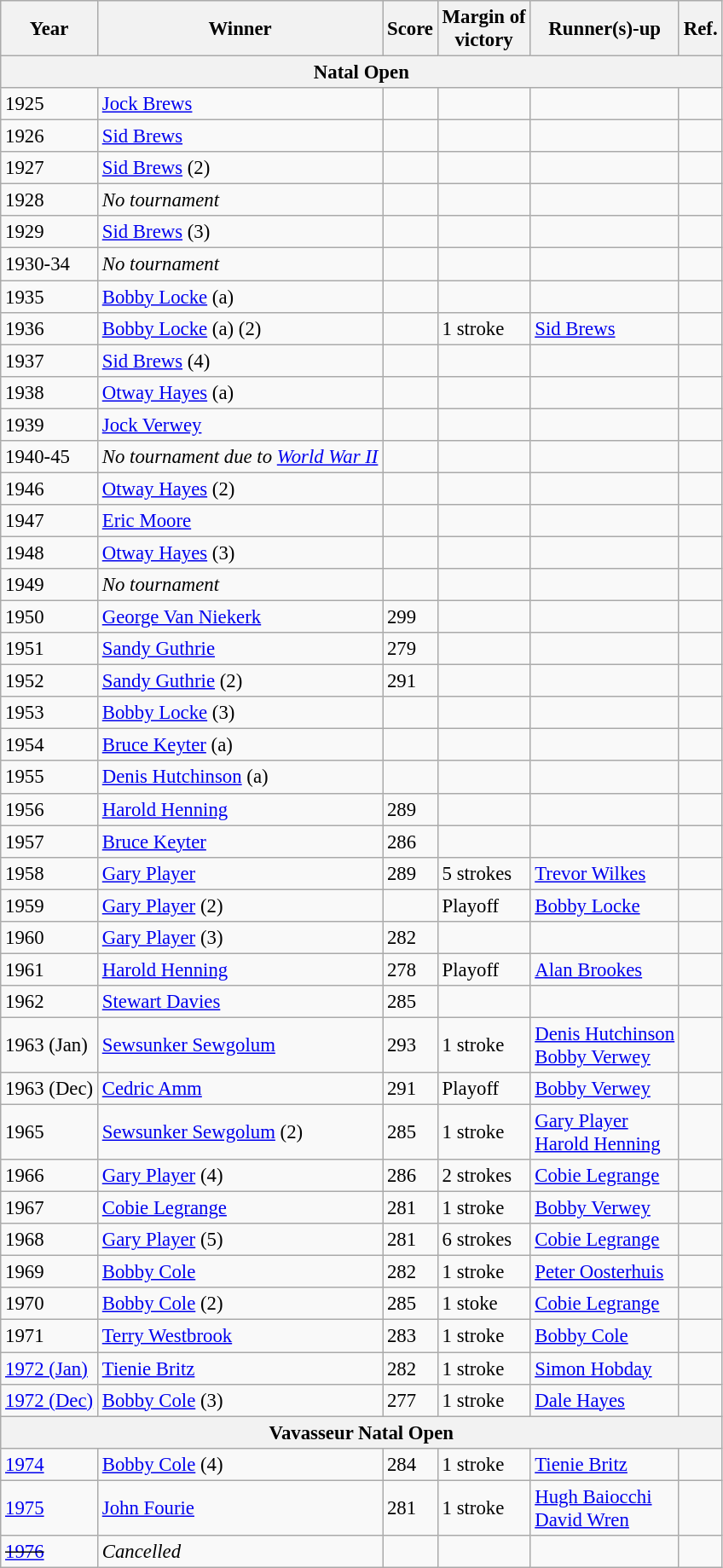<table class="wikitable" style="font-size:95%">
<tr>
<th>Year</th>
<th>Winner</th>
<th>Score</th>
<th>Margin of<br>victory</th>
<th>Runner(s)-up</th>
<th>Ref.</th>
</tr>
<tr>
<th colspan="7">Natal Open</th>
</tr>
<tr>
<td>1925</td>
<td> <a href='#'>Jock Brews</a></td>
<td></td>
<td></td>
<td></td>
<td></td>
</tr>
<tr>
<td>1926</td>
<td> <a href='#'>Sid Brews</a></td>
<td></td>
<td></td>
<td></td>
<td></td>
</tr>
<tr>
<td>1927</td>
<td> <a href='#'>Sid Brews</a> (2)</td>
<td></td>
<td></td>
<td></td>
<td></td>
</tr>
<tr>
<td>1928</td>
<td><em>No tournament</em></td>
<td></td>
<td></td>
<td></td>
<td></td>
</tr>
<tr>
<td>1929</td>
<td> <a href='#'>Sid Brews</a> (3)</td>
<td></td>
<td></td>
<td></td>
<td></td>
</tr>
<tr>
<td>1930-34</td>
<td><em>No tournament</em></td>
<td></td>
<td></td>
<td></td>
<td></td>
</tr>
<tr>
<td>1935</td>
<td> <a href='#'>Bobby Locke</a> (a)</td>
<td></td>
<td></td>
<td></td>
<td></td>
</tr>
<tr>
<td>1936</td>
<td> <a href='#'>Bobby Locke</a> (a) (2)</td>
<td></td>
<td>1 stroke</td>
<td> <a href='#'>Sid Brews</a></td>
<td></td>
</tr>
<tr>
<td>1937</td>
<td> <a href='#'>Sid Brews</a> (4)</td>
<td></td>
<td></td>
<td></td>
<td></td>
</tr>
<tr>
<td>1938</td>
<td> <a href='#'>Otway Hayes</a> (a)</td>
<td></td>
<td></td>
<td></td>
<td></td>
</tr>
<tr>
<td>1939</td>
<td> <a href='#'>Jock Verwey</a></td>
<td></td>
<td></td>
<td></td>
<td></td>
</tr>
<tr>
<td>1940-45</td>
<td><em>No tournament due to <a href='#'>World War II</a></em></td>
<td></td>
<td></td>
<td></td>
<td></td>
</tr>
<tr>
<td>1946</td>
<td> <a href='#'>Otway Hayes</a> (2)</td>
<td></td>
<td></td>
<td></td>
<td></td>
</tr>
<tr>
<td>1947</td>
<td> <a href='#'>Eric Moore</a></td>
<td></td>
<td></td>
<td></td>
<td></td>
</tr>
<tr>
<td>1948</td>
<td> <a href='#'>Otway Hayes</a> (3)</td>
<td></td>
<td></td>
<td></td>
<td></td>
</tr>
<tr>
<td>1949</td>
<td><em>No tournament</em></td>
<td></td>
<td></td>
<td></td>
<td></td>
</tr>
<tr>
<td>1950</td>
<td> <a href='#'>George Van Niekerk</a></td>
<td>299</td>
<td></td>
<td></td>
<td></td>
</tr>
<tr>
<td>1951</td>
<td> <a href='#'>Sandy Guthrie</a></td>
<td>279</td>
<td></td>
<td></td>
<td></td>
</tr>
<tr>
<td>1952</td>
<td> <a href='#'>Sandy Guthrie</a> (2)</td>
<td>291</td>
<td></td>
<td></td>
<td></td>
</tr>
<tr>
<td>1953</td>
<td> <a href='#'>Bobby Locke</a> (3)</td>
<td></td>
<td></td>
<td></td>
<td></td>
</tr>
<tr>
<td>1954</td>
<td> <a href='#'>Bruce Keyter</a> (a)</td>
<td></td>
<td></td>
<td></td>
<td></td>
</tr>
<tr>
<td>1955</td>
<td> <a href='#'>Denis Hutchinson</a> (a)</td>
<td></td>
<td></td>
<td></td>
<td></td>
</tr>
<tr>
<td>1956</td>
<td> <a href='#'>Harold Henning</a></td>
<td>289</td>
<td></td>
<td></td>
<td></td>
</tr>
<tr>
<td>1957</td>
<td> <a href='#'>Bruce Keyter</a></td>
<td>286</td>
<td></td>
<td></td>
<td></td>
</tr>
<tr>
<td>1958</td>
<td> <a href='#'>Gary Player</a></td>
<td>289</td>
<td>5 strokes</td>
<td> <a href='#'>Trevor Wilkes</a></td>
<td></td>
</tr>
<tr>
<td>1959</td>
<td> <a href='#'>Gary Player</a> (2)</td>
<td></td>
<td>Playoff</td>
<td> <a href='#'>Bobby Locke</a></td>
<td></td>
</tr>
<tr>
<td>1960</td>
<td> <a href='#'>Gary Player</a> (3)</td>
<td>282</td>
<td></td>
<td></td>
<td></td>
</tr>
<tr>
<td>1961</td>
<td> <a href='#'>Harold Henning</a></td>
<td>278</td>
<td>Playoff</td>
<td> <a href='#'>Alan Brookes</a></td>
<td></td>
</tr>
<tr>
<td>1962</td>
<td> <a href='#'>Stewart Davies</a></td>
<td>285</td>
<td></td>
<td></td>
<td></td>
</tr>
<tr>
<td>1963 (Jan)</td>
<td> <a href='#'>Sewsunker Sewgolum</a></td>
<td>293</td>
<td>1 stroke</td>
<td> <a href='#'>Denis Hutchinson</a><br> <a href='#'>Bobby Verwey</a></td>
<td></td>
</tr>
<tr>
<td>1963 (Dec)</td>
<td> <a href='#'>Cedric Amm</a></td>
<td>291</td>
<td>Playoff</td>
<td> <a href='#'>Bobby Verwey</a></td>
<td></td>
</tr>
<tr>
<td>1965</td>
<td> <a href='#'>Sewsunker Sewgolum</a> (2)</td>
<td>285</td>
<td>1 stroke</td>
<td> <a href='#'>Gary Player</a><br> <a href='#'>Harold Henning</a></td>
<td></td>
</tr>
<tr>
<td>1966</td>
<td> <a href='#'>Gary Player</a> (4)</td>
<td>286</td>
<td>2 strokes</td>
<td> <a href='#'>Cobie Legrange</a></td>
<td></td>
</tr>
<tr>
<td>1967</td>
<td> <a href='#'>Cobie Legrange</a></td>
<td>281</td>
<td>1 stroke</td>
<td> <a href='#'>Bobby Verwey</a></td>
<td></td>
</tr>
<tr>
<td>1968</td>
<td> <a href='#'>Gary Player</a> (5)</td>
<td>281</td>
<td>6 strokes</td>
<td> <a href='#'>Cobie Legrange</a></td>
<td></td>
</tr>
<tr>
<td>1969</td>
<td> <a href='#'>Bobby Cole</a></td>
<td>282</td>
<td>1 stroke</td>
<td> <a href='#'>Peter Oosterhuis</a></td>
<td></td>
</tr>
<tr>
<td>1970</td>
<td> <a href='#'>Bobby Cole</a> (2)</td>
<td>285</td>
<td>1 stoke</td>
<td> <a href='#'>Cobie Legrange</a></td>
<td></td>
</tr>
<tr>
<td>1971</td>
<td> <a href='#'>Terry Westbrook</a></td>
<td>283</td>
<td>1 stroke</td>
<td> <a href='#'>Bobby Cole</a></td>
<td></td>
</tr>
<tr>
<td><a href='#'>1972 (Jan)</a></td>
<td> <a href='#'>Tienie Britz</a></td>
<td>282</td>
<td>1 stroke</td>
<td> <a href='#'>Simon Hobday</a></td>
<td></td>
</tr>
<tr>
<td><a href='#'>1972 (Dec)</a></td>
<td> <a href='#'>Bobby Cole</a> (3)</td>
<td>277</td>
<td>1 stroke</td>
<td> <a href='#'>Dale Hayes</a></td>
<td></td>
</tr>
<tr>
<th colspan="7">Vavasseur Natal Open</th>
</tr>
<tr>
<td><a href='#'>1974</a></td>
<td> <a href='#'>Bobby Cole</a> (4)</td>
<td>284</td>
<td>1 stroke</td>
<td> <a href='#'>Tienie Britz</a></td>
<td></td>
</tr>
<tr>
<td><a href='#'>1975</a></td>
<td> <a href='#'>John Fourie</a></td>
<td>281</td>
<td>1 stroke</td>
<td> <a href='#'>Hugh Baiocchi</a><br> <a href='#'>David Wren</a></td>
<td></td>
</tr>
<tr>
<td><s><a href='#'>1976</a></s></td>
<td><em>Cancelled</em></td>
<td></td>
<td></td>
<td></td>
<td></td>
</tr>
</table>
